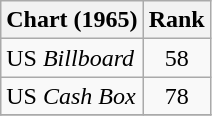<table class="wikitable">
<tr>
<th align="left">Chart (1965)</th>
<th style="text-align:center;">Rank</th>
</tr>
<tr>
<td>US <em>Billboard</em></td>
<td style="text-align:center;">58</td>
</tr>
<tr>
<td>US <em>Cash Box</em></td>
<td style="text-align:center;">78</td>
</tr>
<tr>
</tr>
</table>
